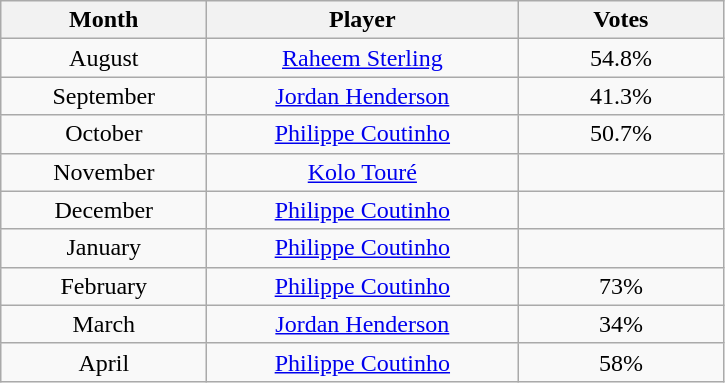<table class="wikitable" style="text-align:center">
<tr>
<th>Month</th>
<th>Player</th>
<th>Votes</th>
</tr>
<tr>
<td width="130">August</td>
<td width="200"> <a href='#'>Raheem Sterling</a></td>
<td width="130">54.8%</td>
</tr>
<tr>
<td width="130">September</td>
<td width="200"> <a href='#'>Jordan Henderson</a></td>
<td width="130">41.3%</td>
</tr>
<tr>
<td width="130">October</td>
<td width="200"> <a href='#'>Philippe Coutinho</a></td>
<td width="130">50.7%</td>
</tr>
<tr>
<td width="130">November</td>
<td width="200"> <a href='#'>Kolo Touré</a></td>
<td width="130"></td>
</tr>
<tr>
<td width="130">December</td>
<td width="200"> <a href='#'>Philippe Coutinho</a></td>
<td width="130"></td>
</tr>
<tr>
<td width="130">January</td>
<td width="200"> <a href='#'>Philippe Coutinho</a></td>
<td width="130"></td>
</tr>
<tr>
<td width="130">February</td>
<td width="200"> <a href='#'>Philippe Coutinho</a></td>
<td width="130">73%</td>
</tr>
<tr>
<td width="130">March</td>
<td width="200"> <a href='#'>Jordan Henderson</a></td>
<td width="130">34%</td>
</tr>
<tr>
<td width="130">April</td>
<td width="200"> <a href='#'>Philippe Coutinho</a></td>
<td width="130">58%</td>
</tr>
</table>
